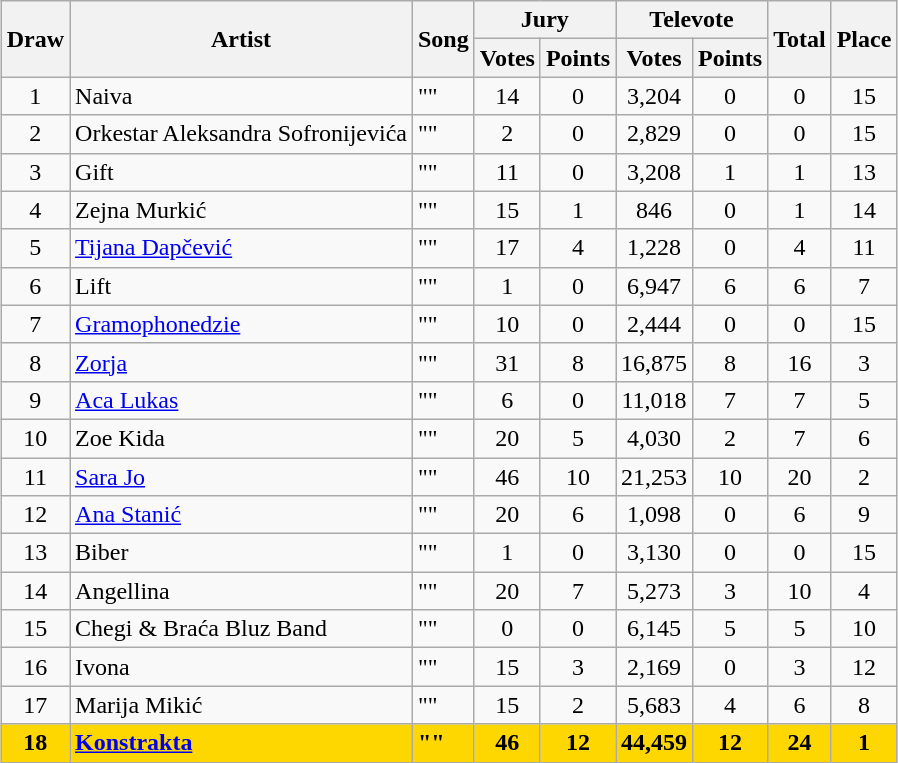<table class="sortable wikitable" style="margin: 1em auto 1em auto; text-align:center;">
<tr>
<th rowspan="2">Draw</th>
<th rowspan="2" class="unsortable">Artist</th>
<th rowspan="2" class="unsortable">Song</th>
<th colspan="2">Jury</th>
<th colspan="2">Televote</th>
<th rowspan="2" class="unsortable">Total</th>
<th rowspan="2">Place</th>
</tr>
<tr>
<th>Votes</th>
<th class="unsortable">Points</th>
<th>Votes</th>
<th class="unsortable">Points</th>
</tr>
<tr>
<td>1</td>
<td align="left">Naiva</td>
<td align="left">""</td>
<td>14</td>
<td>0</td>
<td>3,204</td>
<td>0</td>
<td>0</td>
<td>15</td>
</tr>
<tr>
<td>2</td>
<td align="left">Orkestar Aleksandra Sofronijevića</td>
<td align="left">""</td>
<td>2</td>
<td>0</td>
<td>2,829</td>
<td>0</td>
<td>0</td>
<td data-sort-value="16">15</td>
</tr>
<tr>
<td>3</td>
<td align="left">Gift</td>
<td align="left">""</td>
<td>11</td>
<td>0</td>
<td>3,208</td>
<td>1</td>
<td>1</td>
<td>13</td>
</tr>
<tr>
<td>4</td>
<td align="left">Zejna Murkić</td>
<td align="left">""</td>
<td>15</td>
<td>1</td>
<td>846</td>
<td>0</td>
<td>1</td>
<td>14</td>
</tr>
<tr>
<td>5</td>
<td align="left"><a href='#'>Tijana Dapčević</a></td>
<td align="left">""</td>
<td>17</td>
<td>4</td>
<td>1,228</td>
<td>0</td>
<td>4</td>
<td>11</td>
</tr>
<tr>
<td>6</td>
<td align="left">Lift</td>
<td align="left">""</td>
<td>1</td>
<td>0</td>
<td>6,947</td>
<td>6</td>
<td>6</td>
<td>7</td>
</tr>
<tr>
<td>7</td>
<td align="left"><a href='#'>Gramophonedzie</a></td>
<td align="left">""</td>
<td>10</td>
<td>0</td>
<td>2,444</td>
<td>0</td>
<td>0</td>
<td data-sort-value="17">15</td>
</tr>
<tr>
<td>8</td>
<td align="left"><a href='#'>Zorja</a></td>
<td align="left">""</td>
<td>31</td>
<td>8</td>
<td>16,875</td>
<td>8</td>
<td>16</td>
<td>3</td>
</tr>
<tr>
<td>9</td>
<td align="left"><a href='#'>Aca Lukas</a></td>
<td align="left">""</td>
<td>6</td>
<td>0</td>
<td>11,018</td>
<td>7</td>
<td>7</td>
<td>5</td>
</tr>
<tr>
<td>10</td>
<td align="left">Zoe Kida</td>
<td align="left">""</td>
<td>20</td>
<td>5</td>
<td>4,030</td>
<td>2</td>
<td>7</td>
<td>6</td>
</tr>
<tr>
<td>11</td>
<td align="left"><a href='#'>Sara Jo</a></td>
<td align="left">""</td>
<td>46</td>
<td>10</td>
<td>21,253</td>
<td>10</td>
<td>20</td>
<td>2</td>
</tr>
<tr>
<td>12</td>
<td align="left"><a href='#'>Ana Stanić</a></td>
<td align="left">""</td>
<td>20</td>
<td>6</td>
<td>1,098</td>
<td>0</td>
<td>6</td>
<td>9</td>
</tr>
<tr>
<td>13</td>
<td align="left">Biber</td>
<td align="left">""</td>
<td>1</td>
<td>0</td>
<td>3,130</td>
<td>0</td>
<td>0</td>
<td data-sort-value="18">15</td>
</tr>
<tr>
<td>14</td>
<td align="left">Angellina</td>
<td align="left">""</td>
<td>20</td>
<td>7</td>
<td>5,273</td>
<td>3</td>
<td>10</td>
<td>4</td>
</tr>
<tr>
<td>15</td>
<td align="left">Chegi & Braća Bluz Band</td>
<td align="left">""</td>
<td>0</td>
<td>0</td>
<td>6,145</td>
<td>5</td>
<td>5</td>
<td>10</td>
</tr>
<tr>
<td>16</td>
<td align="left">Ivona</td>
<td align="left">""</td>
<td>15</td>
<td>3</td>
<td>2,169</td>
<td>0</td>
<td>3</td>
<td>12</td>
</tr>
<tr>
<td>17</td>
<td align="left">Marija Mikić</td>
<td align="left">""</td>
<td>15</td>
<td>2</td>
<td>5,683</td>
<td>4</td>
<td>6</td>
<td>8</td>
</tr>
<tr style="font-weight:bold; background:gold;">
<td>18</td>
<td align="left"><a href='#'>Konstrakta</a></td>
<td align="left">""</td>
<td>46</td>
<td>12</td>
<td>44,459</td>
<td>12</td>
<td>24</td>
<td>1</td>
</tr>
</table>
